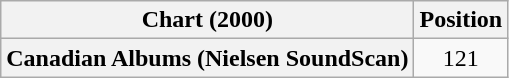<table class="wikitable plainrowheaders" style="text-align:center">
<tr>
<th>Chart (2000)</th>
<th>Position</th>
</tr>
<tr>
<th scope="row">Canadian Albums (Nielsen SoundScan)</th>
<td>121</td>
</tr>
</table>
